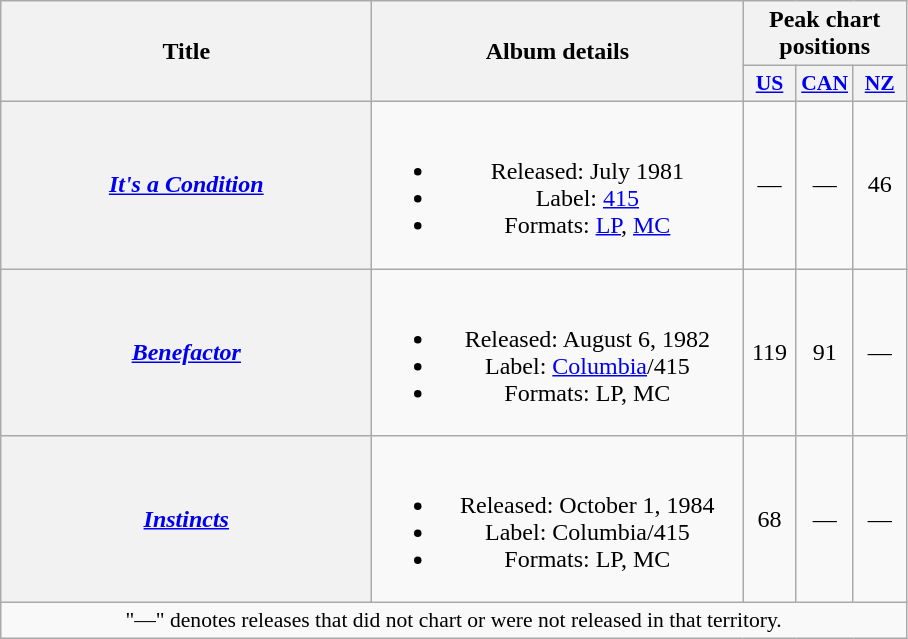<table class="wikitable plainrowheaders" style="text-align:center;">
<tr>
<th rowspan="2" scope="col" style="width:15em;">Title</th>
<th rowspan="2" scope="col" style="width:15em;">Album details</th>
<th colspan="3">Peak chart positions</th>
</tr>
<tr>
<th scope="col" style="width:2em;font-size:90%;"><a href='#'>US</a><br></th>
<th scope="col" style="width:2em;font-size:90%;"><a href='#'>CAN</a><br></th>
<th scope="col" style="width:2em;font-size:90%;"><a href='#'>NZ</a><br></th>
</tr>
<tr>
<th scope="row"><em><a href='#'>It's a Condition</a></em></th>
<td><br><ul><li>Released: July 1981</li><li>Label: <a href='#'>415</a></li><li>Formats: <a href='#'>LP</a>, <a href='#'>MC</a></li></ul></td>
<td>—</td>
<td>—</td>
<td>46</td>
</tr>
<tr>
<th scope="row"><em><a href='#'>Benefactor</a></em></th>
<td><br><ul><li>Released: August 6, 1982</li><li>Label: <a href='#'>Columbia</a>/415</li><li>Formats: LP, MC</li></ul></td>
<td>119</td>
<td>91</td>
<td>—</td>
</tr>
<tr>
<th scope="row"><em><a href='#'>Instincts</a></em></th>
<td><br><ul><li>Released: October 1, 1984</li><li>Label: Columbia/415</li><li>Formats: LP, MC</li></ul></td>
<td>68</td>
<td>—</td>
<td>—</td>
</tr>
<tr>
<td colspan="5" style="font-size:90%">"—" denotes releases that did not chart or were not released in that territory.</td>
</tr>
</table>
